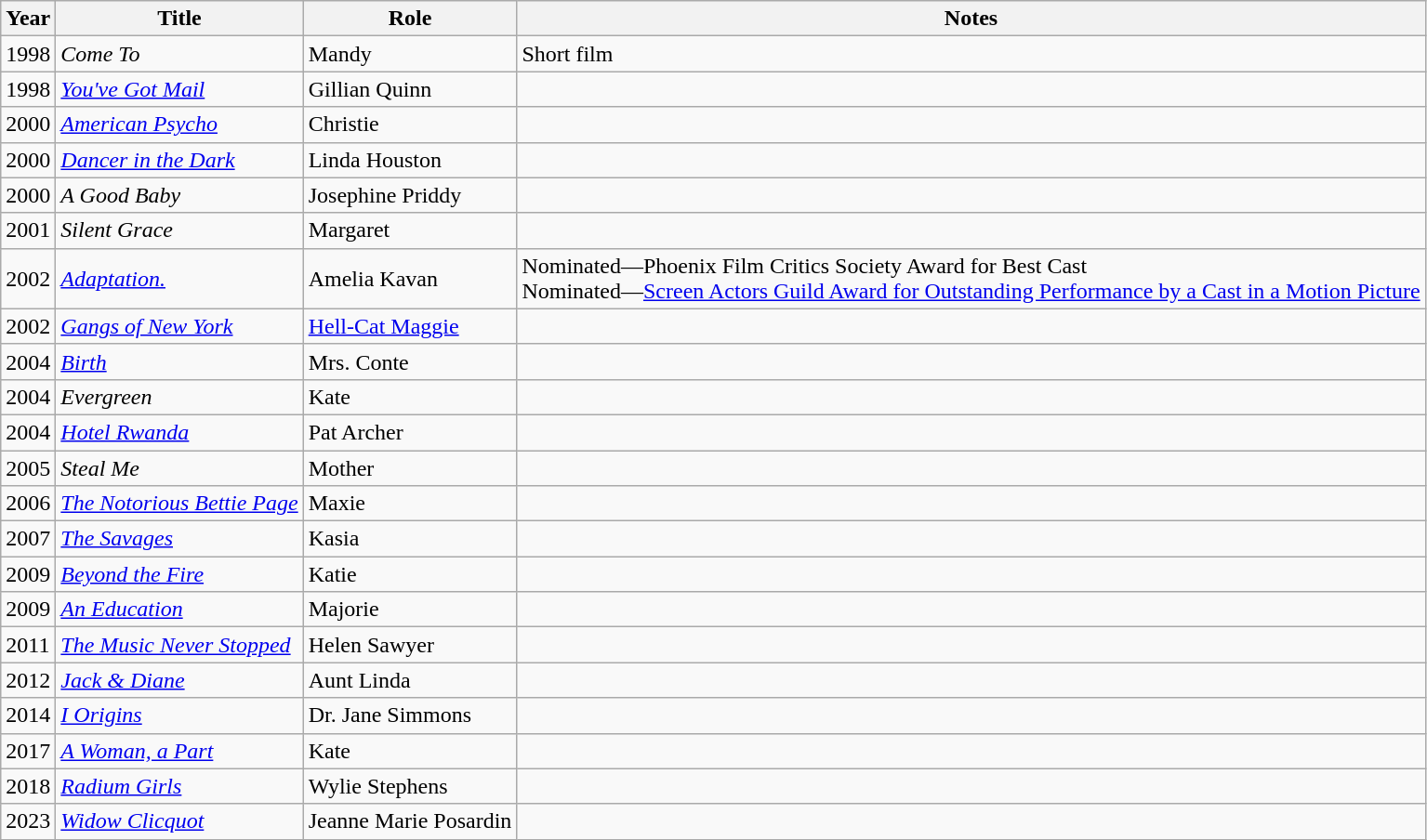<table class="wikitable sortable">
<tr>
<th>Year</th>
<th>Title</th>
<th>Role</th>
<th class="unsortable">Notes</th>
</tr>
<tr>
<td>1998</td>
<td><em>Come To</em></td>
<td>Mandy</td>
<td>Short film</td>
</tr>
<tr>
<td>1998</td>
<td><em><a href='#'>You've Got Mail</a></em></td>
<td>Gillian Quinn</td>
<td></td>
</tr>
<tr>
<td>2000</td>
<td><em><a href='#'>American Psycho</a></em></td>
<td>Christie</td>
<td></td>
</tr>
<tr>
<td>2000</td>
<td><em><a href='#'>Dancer in the Dark</a></em></td>
<td>Linda Houston</td>
<td></td>
</tr>
<tr>
<td>2000</td>
<td><em>A Good Baby</em></td>
<td>Josephine Priddy</td>
<td></td>
</tr>
<tr>
<td>2001</td>
<td><em>Silent Grace</em></td>
<td>Margaret</td>
<td></td>
</tr>
<tr>
<td>2002</td>
<td><em><a href='#'>Adaptation.</a></em></td>
<td>Amelia Kavan</td>
<td>Nominated—Phoenix Film Critics Society Award for Best Cast<br>Nominated—<a href='#'>Screen Actors Guild Award for Outstanding Performance by a Cast in a Motion Picture</a></td>
</tr>
<tr>
<td>2002</td>
<td><em><a href='#'>Gangs of New York</a></em></td>
<td><a href='#'>Hell-Cat Maggie</a></td>
<td></td>
</tr>
<tr>
<td>2004</td>
<td><em><a href='#'>Birth</a></em></td>
<td>Mrs. Conte</td>
<td></td>
</tr>
<tr>
<td>2004</td>
<td><em>Evergreen</em></td>
<td>Kate</td>
<td></td>
</tr>
<tr>
<td>2004</td>
<td><em><a href='#'>Hotel Rwanda</a></em></td>
<td>Pat Archer</td>
<td></td>
</tr>
<tr>
<td>2005</td>
<td><em>Steal Me</em></td>
<td>Mother</td>
<td></td>
</tr>
<tr>
<td>2006</td>
<td><em><a href='#'>The Notorious Bettie Page</a></em></td>
<td>Maxie</td>
<td></td>
</tr>
<tr>
<td>2007</td>
<td><em><a href='#'>The Savages</a></em></td>
<td>Kasia</td>
<td></td>
</tr>
<tr>
<td>2009</td>
<td><em><a href='#'>Beyond the Fire</a></em></td>
<td>Katie</td>
<td></td>
</tr>
<tr>
<td>2009</td>
<td><em><a href='#'>An Education</a></em></td>
<td>Majorie</td>
<td></td>
</tr>
<tr>
<td>2011</td>
<td><em><a href='#'>The Music Never Stopped</a></em></td>
<td>Helen Sawyer</td>
<td></td>
</tr>
<tr>
<td>2012</td>
<td><em><a href='#'>Jack & Diane</a></em></td>
<td>Aunt Linda</td>
<td></td>
</tr>
<tr>
<td>2014</td>
<td><em><a href='#'>I Origins</a></em></td>
<td>Dr. Jane Simmons</td>
<td></td>
</tr>
<tr>
<td>2017</td>
<td><em><a href='#'>A Woman, a Part</a></em></td>
<td>Kate</td>
<td></td>
</tr>
<tr>
<td>2018</td>
<td><em><a href='#'>Radium Girls</a></em></td>
<td>Wylie Stephens</td>
<td></td>
</tr>
<tr>
<td>2023</td>
<td><em><a href='#'>Widow Clicquot</a></em></td>
<td>Jeanne Marie Posardin</td>
<td></td>
</tr>
</table>
